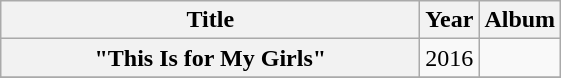<table class="wikitable plainrowheaders" style="text-align:center;" border="2">
<tr>
<th scope="col" style="width:17em;">Title</th>
<th scope="col" style="width:1em;">Year</th>
<th scope="col">Album</th>
</tr>
<tr>
<th scope="row">"This Is for My Girls"<br></th>
<td>2016</td>
<td></td>
</tr>
<tr>
</tr>
</table>
